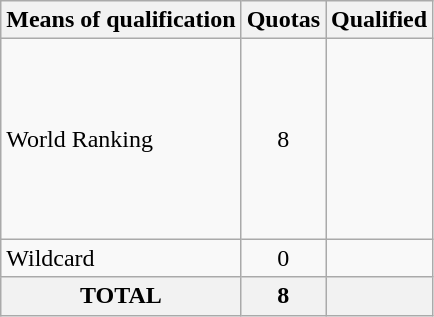<table class="wikitable">
<tr>
<th>Means of qualification</th>
<th>Quotas</th>
<th>Qualified</th>
</tr>
<tr>
<td>World Ranking</td>
<td align=center>8</td>
<td><br><br><br><br><br><br><br></td>
</tr>
<tr>
<td>Wildcard</td>
<td align=center>0</td>
<td></td>
</tr>
<tr>
<th>TOTAL</th>
<th>8</th>
<th></th>
</tr>
</table>
